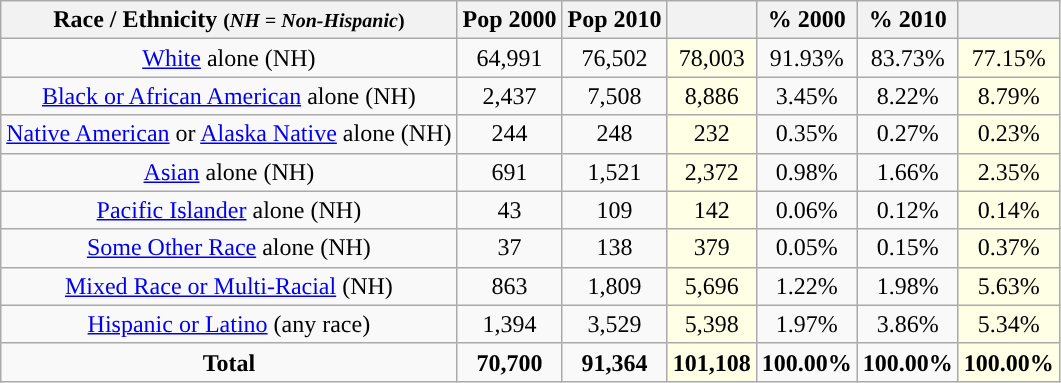<table class="wikitable" style="text-align:center;">
<tr>
<th>Race / Ethnicity <small>(<em>NH = Non-Hispanic</em>)</small></th>
<th>Pop 2000</th>
<th>Pop 2010</th>
<th></th>
<th>% 2000</th>
<th>% 2010</th>
<th></th>
</tr>
<tr>
<td><a href='#'>White</a> alone (NH)</td>
<td>64,991</td>
<td>76,502</td>
<td style='background: #ffffe6;'>78,003</td>
<td>91.93%</td>
<td>83.73%</td>
<td style='background: #ffffe6;'>77.15%</td>
</tr>
<tr>
<td><a href='#'>Black or African American</a> alone (NH)</td>
<td>2,437</td>
<td>7,508</td>
<td style='background: #ffffe6;'>8,886</td>
<td>3.45%</td>
<td>8.22%</td>
<td style='background: #ffffe6;'>8.79%</td>
</tr>
<tr>
<td><a href='#'>Native American</a> or <a href='#'>Alaska Native</a> alone (NH)</td>
<td>244</td>
<td>248</td>
<td style='background: #ffffe6;'>232</td>
<td>0.35%</td>
<td>0.27%</td>
<td style='background: #ffffe6;'>0.23%</td>
</tr>
<tr>
<td><a href='#'>Asian</a> alone (NH)</td>
<td>691</td>
<td>1,521</td>
<td style='background: #ffffe6;'>2,372</td>
<td>0.98%</td>
<td>1.66%</td>
<td style='background: #ffffe6;'>2.35%</td>
</tr>
<tr>
<td><a href='#'>Pacific Islander</a> alone (NH)</td>
<td>43</td>
<td>109</td>
<td style='background: #ffffe6;'>142</td>
<td>0.06%</td>
<td>0.12%</td>
<td style='background: #ffffe6;'>0.14%</td>
</tr>
<tr>
<td><a href='#'>Some Other Race</a> alone (NH)</td>
<td>37</td>
<td>138</td>
<td style='background: #ffffe6;'>379</td>
<td>0.05%</td>
<td>0.15%</td>
<td style='background: #ffffe6;'>0.37%</td>
</tr>
<tr>
<td><a href='#'>Mixed Race or Multi-Racial</a> (NH)</td>
<td>863</td>
<td>1,809</td>
<td style='background: #ffffe6;'>5,696</td>
<td>1.22%</td>
<td>1.98%</td>
<td style='background: #ffffe6;'>5.63%</td>
</tr>
<tr>
<td><a href='#'>Hispanic or Latino</a> (any race)</td>
<td>1,394</td>
<td>3,529</td>
<td style='background: #ffffe6;'>5,398</td>
<td>1.97%</td>
<td>3.86%</td>
<td style='background: #ffffe6;'>5.34%</td>
</tr>
<tr>
<td><strong>Total</strong></td>
<td><strong>70,700</strong></td>
<td><strong>91,364</strong></td>
<td style='background: #ffffe6;'><strong>101,108</strong></td>
<td><strong>100.00%</strong></td>
<td><strong>100.00%</strong></td>
<td style='background: #ffffe6;'><strong>100.00%</strong></td>
</tr>
</table>
